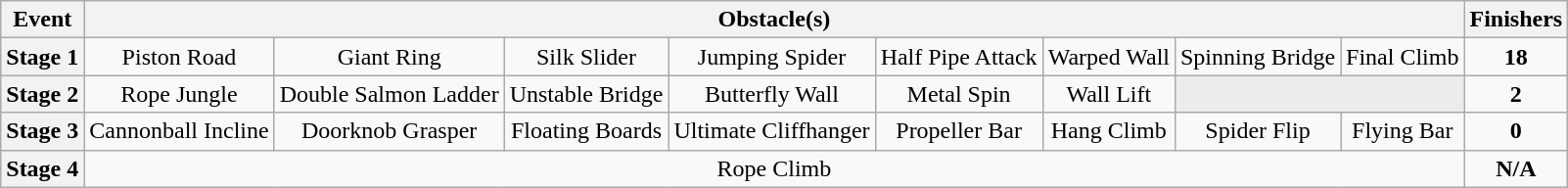<table class="wikitable" style="text-align:center;">
<tr>
<th colspan="1">Event</th>
<th colspan="8">Obstacle(s)</th>
<th>Finishers</th>
</tr>
<tr>
<th>Stage 1</th>
<td>Piston Road</td>
<td>Giant Ring</td>
<td>Silk Slider</td>
<td>Jumping Spider</td>
<td>Half Pipe Attack</td>
<td>Warped Wall</td>
<td>Spinning Bridge</td>
<td>Final Climb</td>
<td><strong>18</strong></td>
</tr>
<tr>
<th>Stage 2</th>
<td>Rope Jungle</td>
<td>Double Salmon Ladder</td>
<td>Unstable Bridge</td>
<td>Butterfly Wall</td>
<td>Metal Spin</td>
<td>Wall Lift</td>
<td colspan="2" style="background:#ECECEC;"></td>
<td><strong>2</strong></td>
</tr>
<tr>
<th>Stage 3</th>
<td>Cannonball Incline</td>
<td>Doorknob Grasper</td>
<td>Floating Boards</td>
<td>Ultimate Cliffhanger</td>
<td>Propeller Bar</td>
<td>Hang Climb</td>
<td>Spider Flip</td>
<td>Flying Bar</td>
<td><strong>0</strong></td>
</tr>
<tr>
<th>Stage 4</th>
<td colspan="8">Rope Climb</td>
<td><strong>N/A</strong></td>
</tr>
</table>
